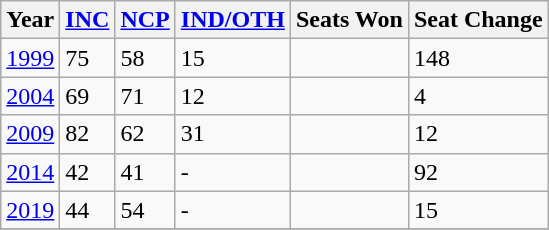<table class="wikitable">
<tr>
<th>Year</th>
<th><a href='#'>INC</a></th>
<th><a href='#'>NCP</a></th>
<th><a href='#'>IND/OTH</a></th>
<th>Seats Won</th>
<th>Seat Change</th>
</tr>
<tr>
<td><a href='#'>1999</a></td>
<td>75</td>
<td>58</td>
<td>15</td>
<td></td>
<td> 148</td>
</tr>
<tr>
<td><a href='#'>2004</a></td>
<td>69</td>
<td>71</td>
<td>12</td>
<td></td>
<td> 4</td>
</tr>
<tr>
<td><a href='#'>2009</a></td>
<td>82</td>
<td>62</td>
<td>31</td>
<td></td>
<td> 12</td>
</tr>
<tr>
<td><a href='#'>2014</a></td>
<td>42</td>
<td>41</td>
<td>-</td>
<td></td>
<td> 92</td>
</tr>
<tr>
<td><a href='#'>2019</a></td>
<td>44</td>
<td>54</td>
<td>-</td>
<td></td>
<td> 15</td>
</tr>
<tr>
</tr>
</table>
